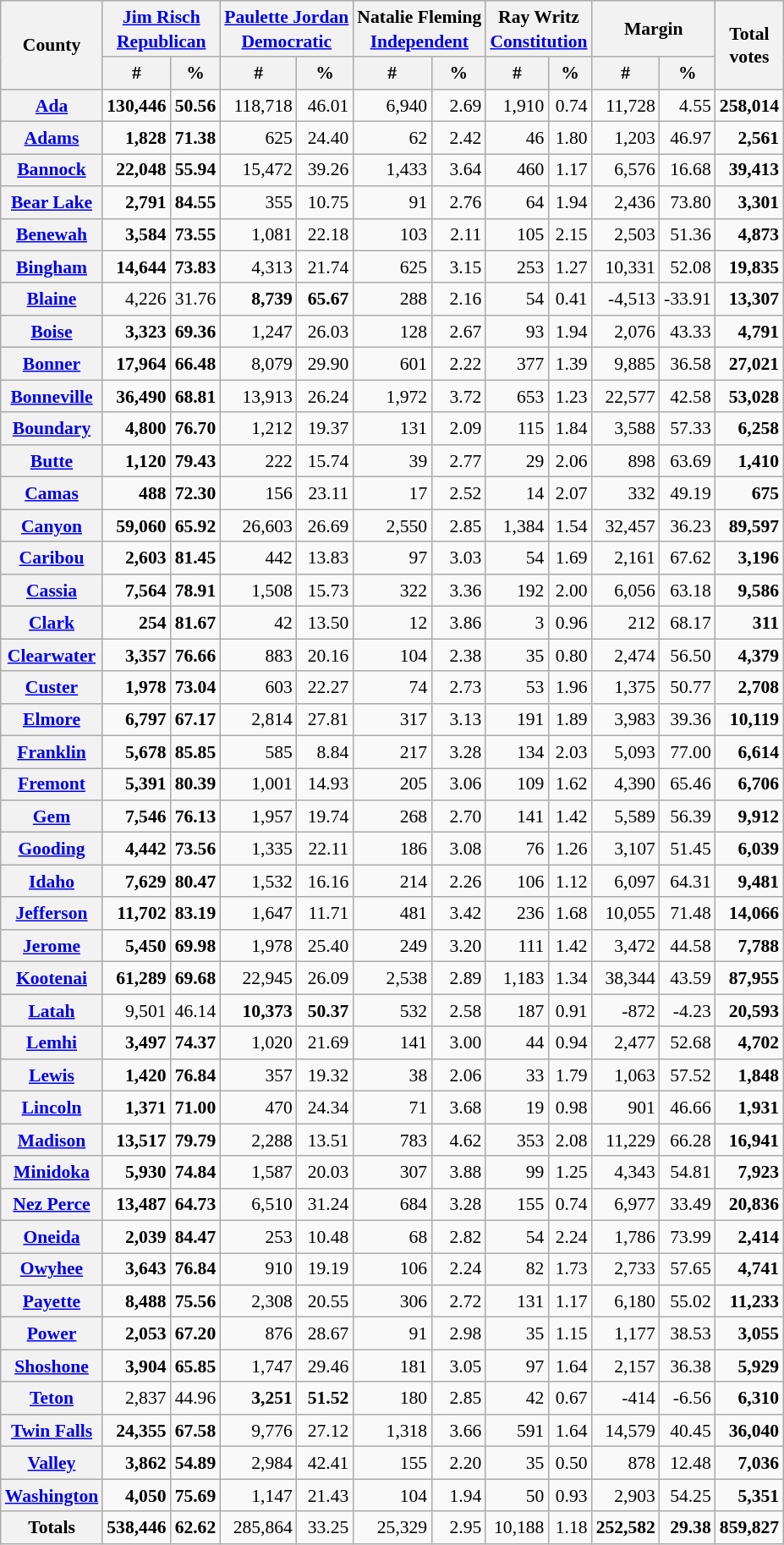<table class="wikitable sortable" style="text-align:right;font-size:90%;line-height:1.3">
<tr>
<th rowspan="2">County</th>
<th colspan="2"><a href='#'>Jim Risch</a><br><a href='#'>Republican</a></th>
<th colspan="2"><a href='#'>Paulette Jordan</a><br><a href='#'>Democratic</a></th>
<th colspan="2">Natalie Fleming<br><a href='#'>Independent</a></th>
<th colspan="2">Ray Writz<br><a href='#'>Constitution</a></th>
<th colspan="2">Margin</th>
<th rowspan="2">Total<br>votes</th>
</tr>
<tr>
<th data-sort-type="number">#</th>
<th data-sort-type="number">%</th>
<th data-sort-type="number">#</th>
<th data-sort-type="number">%</th>
<th data-sort-type="number">#</th>
<th data-sort-type="number">%</th>
<th data-sort-type="number">#</th>
<th data-sort-type="number">%</th>
<th data-sort-type="number">#</th>
<th data-sort-type="number">%</th>
</tr>
<tr>
<th><a href='#'>Ada</a></th>
<td><strong>130,446</strong></td>
<td><strong>50.56</strong></td>
<td>118,718</td>
<td>46.01</td>
<td>6,940</td>
<td>2.69</td>
<td>1,910</td>
<td>0.74</td>
<td>11,728</td>
<td>4.55</td>
<td><strong>258,014</strong></td>
</tr>
<tr>
<th><a href='#'>Adams</a></th>
<td><strong>1,828</strong></td>
<td><strong>71.38</strong></td>
<td>625</td>
<td>24.40</td>
<td>62</td>
<td>2.42</td>
<td>46</td>
<td>1.80</td>
<td>1,203</td>
<td>46.97</td>
<td><strong>2,561</strong></td>
</tr>
<tr>
<th><a href='#'>Bannock</a></th>
<td><strong>22,048</strong></td>
<td><strong>55.94</strong></td>
<td>15,472</td>
<td>39.26</td>
<td>1,433</td>
<td>3.64</td>
<td>460</td>
<td>1.17</td>
<td>6,576</td>
<td>16.68</td>
<td><strong>39,413</strong></td>
</tr>
<tr>
<th><a href='#'>Bear Lake</a></th>
<td><strong>2,791</strong></td>
<td><strong>84.55</strong></td>
<td>355</td>
<td>10.75</td>
<td>91</td>
<td>2.76</td>
<td>64</td>
<td>1.94</td>
<td>2,436</td>
<td>73.80</td>
<td><strong>3,301</strong></td>
</tr>
<tr>
<th><a href='#'>Benewah</a></th>
<td><strong>3,584</strong></td>
<td><strong>73.55</strong></td>
<td>1,081</td>
<td>22.18</td>
<td>103</td>
<td>2.11</td>
<td>105</td>
<td>2.15</td>
<td>2,503</td>
<td>51.36</td>
<td><strong>4,873</strong></td>
</tr>
<tr>
<th><a href='#'>Bingham</a></th>
<td><strong>14,644</strong></td>
<td><strong>73.83</strong></td>
<td>4,313</td>
<td>21.74</td>
<td>625</td>
<td>3.15</td>
<td>253</td>
<td>1.27</td>
<td>10,331</td>
<td>52.08</td>
<td><strong>19,835</strong></td>
</tr>
<tr>
<th><a href='#'>Blaine</a></th>
<td>4,226</td>
<td>31.76</td>
<td><strong>8,739</strong></td>
<td><strong>65.67</strong></td>
<td>288</td>
<td>2.16</td>
<td>54</td>
<td>0.41</td>
<td>-4,513</td>
<td>-33.91</td>
<td><strong>13,307</strong></td>
</tr>
<tr>
<th><a href='#'>Boise</a></th>
<td><strong>3,323</strong></td>
<td><strong>69.36</strong></td>
<td>1,247</td>
<td>26.03</td>
<td>128</td>
<td>2.67</td>
<td>93</td>
<td>1.94</td>
<td>2,076</td>
<td>43.33</td>
<td><strong>4,791</strong></td>
</tr>
<tr>
<th><a href='#'>Bonner</a></th>
<td><strong>17,964</strong></td>
<td><strong>66.48</strong></td>
<td>8,079</td>
<td>29.90</td>
<td>601</td>
<td>2.22</td>
<td>377</td>
<td>1.39</td>
<td>9,885</td>
<td>36.58</td>
<td><strong>27,021</strong></td>
</tr>
<tr>
<th><a href='#'>Bonneville</a></th>
<td><strong>36,490</strong></td>
<td><strong>68.81</strong></td>
<td>13,913</td>
<td>26.24</td>
<td>1,972</td>
<td>3.72</td>
<td>653</td>
<td>1.23</td>
<td>22,577</td>
<td>42.58</td>
<td><strong>53,028</strong></td>
</tr>
<tr>
<th><a href='#'>Boundary</a></th>
<td><strong>4,800</strong></td>
<td><strong>76.70</strong></td>
<td>1,212</td>
<td>19.37</td>
<td>131</td>
<td>2.09</td>
<td>115</td>
<td>1.84</td>
<td>3,588</td>
<td>57.33</td>
<td><strong>6,258</strong></td>
</tr>
<tr>
<th><a href='#'>Butte</a></th>
<td><strong>1,120</strong></td>
<td><strong>79.43</strong></td>
<td>222</td>
<td>15.74</td>
<td>39</td>
<td>2.77</td>
<td>29</td>
<td>2.06</td>
<td>898</td>
<td>63.69</td>
<td><strong>1,410</strong></td>
</tr>
<tr>
<th><a href='#'>Camas</a></th>
<td><strong>488</strong></td>
<td><strong>72.30</strong></td>
<td>156</td>
<td>23.11</td>
<td>17</td>
<td>2.52</td>
<td>14</td>
<td>2.07</td>
<td>332</td>
<td>49.19</td>
<td><strong>675</strong></td>
</tr>
<tr>
<th><a href='#'>Canyon</a></th>
<td><strong>59,060</strong></td>
<td><strong>65.92</strong></td>
<td>26,603</td>
<td>26.69</td>
<td>2,550</td>
<td>2.85</td>
<td>1,384</td>
<td>1.54</td>
<td>32,457</td>
<td>36.23</td>
<td><strong>89,597</strong></td>
</tr>
<tr>
<th><a href='#'>Caribou</a></th>
<td><strong>2,603</strong></td>
<td><strong>81.45</strong></td>
<td>442</td>
<td>13.83</td>
<td>97</td>
<td>3.03</td>
<td>54</td>
<td>1.69</td>
<td>2,161</td>
<td>67.62</td>
<td><strong>3,196</strong></td>
</tr>
<tr>
<th><a href='#'>Cassia</a></th>
<td><strong>7,564</strong></td>
<td><strong>78.91</strong></td>
<td>1,508</td>
<td>15.73</td>
<td>322</td>
<td>3.36</td>
<td>192</td>
<td>2.00</td>
<td>6,056</td>
<td>63.18</td>
<td><strong>9,586</strong></td>
</tr>
<tr>
<th><a href='#'>Clark</a></th>
<td><strong>254</strong></td>
<td><strong>81.67</strong></td>
<td>42</td>
<td>13.50</td>
<td>12</td>
<td>3.86</td>
<td>3</td>
<td>0.96</td>
<td>212</td>
<td>68.17</td>
<td><strong>311</strong></td>
</tr>
<tr>
<th><a href='#'>Clearwater</a></th>
<td><strong>3,357</strong></td>
<td><strong>76.66</strong></td>
<td>883</td>
<td>20.16</td>
<td>104</td>
<td>2.38</td>
<td>35</td>
<td>0.80</td>
<td>2,474</td>
<td>56.50</td>
<td><strong>4,379</strong></td>
</tr>
<tr>
<th><a href='#'>Custer</a></th>
<td><strong>1,978</strong></td>
<td><strong>73.04</strong></td>
<td>603</td>
<td>22.27</td>
<td>74</td>
<td>2.73</td>
<td>53</td>
<td>1.96</td>
<td>1,375</td>
<td>50.77</td>
<td><strong>2,708</strong></td>
</tr>
<tr>
<th><a href='#'>Elmore</a></th>
<td><strong>6,797</strong></td>
<td><strong>67.17</strong></td>
<td>2,814</td>
<td>27.81</td>
<td>317</td>
<td>3.13</td>
<td>191</td>
<td>1.89</td>
<td>3,983</td>
<td>39.36</td>
<td><strong>10,119</strong></td>
</tr>
<tr>
<th><a href='#'>Franklin</a></th>
<td><strong>5,678</strong></td>
<td><strong>85.85</strong></td>
<td>585</td>
<td>8.84</td>
<td>217</td>
<td>3.28</td>
<td>134</td>
<td>2.03</td>
<td>5,093</td>
<td>77.00</td>
<td><strong>6,614</strong></td>
</tr>
<tr>
<th><a href='#'>Fremont</a></th>
<td><strong>5,391</strong></td>
<td><strong>80.39</strong></td>
<td>1,001</td>
<td>14.93</td>
<td>205</td>
<td>3.06</td>
<td>109</td>
<td>1.62</td>
<td>4,390</td>
<td>65.46</td>
<td><strong>6,706</strong></td>
</tr>
<tr>
<th><a href='#'>Gem</a></th>
<td><strong>7,546</strong></td>
<td><strong>76.13</strong></td>
<td>1,957</td>
<td>19.74</td>
<td>268</td>
<td>2.70</td>
<td>141</td>
<td>1.42</td>
<td>5,589</td>
<td>56.39</td>
<td><strong>9,912</strong></td>
</tr>
<tr>
<th><a href='#'>Gooding</a></th>
<td><strong>4,442</strong></td>
<td><strong>73.56</strong></td>
<td>1,335</td>
<td>22.11</td>
<td>186</td>
<td>3.08</td>
<td>76</td>
<td>1.26</td>
<td>3,107</td>
<td>51.45</td>
<td><strong>6,039</strong></td>
</tr>
<tr>
<th><a href='#'>Idaho</a></th>
<td><strong>7,629</strong></td>
<td><strong>80.47</strong></td>
<td>1,532</td>
<td>16.16</td>
<td>214</td>
<td>2.26</td>
<td>106</td>
<td>1.12</td>
<td>6,097</td>
<td>64.31</td>
<td><strong>9,481</strong></td>
</tr>
<tr>
<th><a href='#'>Jefferson</a></th>
<td><strong>11,702</strong></td>
<td><strong>83.19</strong></td>
<td>1,647</td>
<td>11.71</td>
<td>481</td>
<td>3.42</td>
<td>236</td>
<td>1.68</td>
<td>10,055</td>
<td>71.48</td>
<td><strong>14,066</strong></td>
</tr>
<tr>
<th><a href='#'>Jerome</a></th>
<td><strong>5,450</strong></td>
<td><strong>69.98</strong></td>
<td>1,978</td>
<td>25.40</td>
<td>249</td>
<td>3.20</td>
<td>111</td>
<td>1.42</td>
<td>3,472</td>
<td>44.58</td>
<td><strong>7,788</strong></td>
</tr>
<tr>
<th><a href='#'>Kootenai</a></th>
<td><strong>61,289</strong></td>
<td><strong>69.68</strong></td>
<td>22,945</td>
<td>26.09</td>
<td>2,538</td>
<td>2.89</td>
<td>1,183</td>
<td>1.34</td>
<td>38,344</td>
<td>43.59</td>
<td><strong>87,955</strong></td>
</tr>
<tr>
<th><a href='#'>Latah</a></th>
<td>9,501</td>
<td>46.14</td>
<td><strong>10,373</strong></td>
<td><strong>50.37</strong></td>
<td>532</td>
<td>2.58</td>
<td>187</td>
<td>0.91</td>
<td>-872</td>
<td>-4.23</td>
<td><strong>20,593</strong></td>
</tr>
<tr>
<th><a href='#'>Lemhi</a></th>
<td><strong>3,497</strong></td>
<td><strong>74.37</strong></td>
<td>1,020</td>
<td>21.69</td>
<td>141</td>
<td>3.00</td>
<td>44</td>
<td>0.94</td>
<td>2,477</td>
<td>52.68</td>
<td><strong>4,702</strong></td>
</tr>
<tr>
<th><a href='#'>Lewis</a></th>
<td><strong>1,420</strong></td>
<td><strong>76.84</strong></td>
<td>357</td>
<td>19.32</td>
<td>38</td>
<td>2.06</td>
<td>33</td>
<td>1.79</td>
<td>1,063</td>
<td>57.52</td>
<td><strong>1,848</strong></td>
</tr>
<tr>
<th><a href='#'>Lincoln</a></th>
<td><strong>1,371</strong></td>
<td><strong>71.00</strong></td>
<td>470</td>
<td>24.34</td>
<td>71</td>
<td>3.68</td>
<td>19</td>
<td>0.98</td>
<td>901</td>
<td>46.66</td>
<td><strong>1,931</strong></td>
</tr>
<tr>
<th><a href='#'>Madison</a></th>
<td><strong>13,517</strong></td>
<td><strong>79.79</strong></td>
<td>2,288</td>
<td>13.51</td>
<td>783</td>
<td>4.62</td>
<td>353</td>
<td>2.08</td>
<td>11,229</td>
<td>66.28</td>
<td><strong>16,941</strong></td>
</tr>
<tr>
<th><a href='#'>Minidoka</a></th>
<td><strong>5,930</strong></td>
<td><strong>74.84</strong></td>
<td>1,587</td>
<td>20.03</td>
<td>307</td>
<td>3.88</td>
<td>99</td>
<td>1.25</td>
<td>4,343</td>
<td>54.81</td>
<td><strong>7,923</strong></td>
</tr>
<tr>
<th><a href='#'>Nez Perce</a></th>
<td><strong>13,487</strong></td>
<td><strong>64.73</strong></td>
<td>6,510</td>
<td>31.24</td>
<td>684</td>
<td>3.28</td>
<td>155</td>
<td>0.74</td>
<td>6,977</td>
<td>33.49</td>
<td><strong>20,836</strong></td>
</tr>
<tr>
<th><a href='#'>Oneida</a></th>
<td><strong>2,039</strong></td>
<td><strong>84.47</strong></td>
<td>253</td>
<td>10.48</td>
<td>68</td>
<td>2.82</td>
<td>54</td>
<td>2.24</td>
<td>1,786</td>
<td>73.99</td>
<td><strong>2,414</strong></td>
</tr>
<tr>
<th><a href='#'>Owyhee</a></th>
<td><strong>3,643</strong></td>
<td><strong>76.84</strong></td>
<td>910</td>
<td>19.19</td>
<td>106</td>
<td>2.24</td>
<td>82</td>
<td>1.73</td>
<td>2,733</td>
<td>57.65</td>
<td><strong>4,741</strong></td>
</tr>
<tr>
<th><a href='#'>Payette</a></th>
<td><strong>8,488</strong></td>
<td><strong>75.56</strong></td>
<td>2,308</td>
<td>20.55</td>
<td>306</td>
<td>2.72</td>
<td>131</td>
<td>1.17</td>
<td>6,180</td>
<td>55.02</td>
<td><strong>11,233</strong></td>
</tr>
<tr>
<th><a href='#'>Power</a></th>
<td><strong>2,053</strong></td>
<td><strong>67.20</strong></td>
<td>876</td>
<td>28.67</td>
<td>91</td>
<td>2.98</td>
<td>35</td>
<td>1.15</td>
<td>1,177</td>
<td>38.53</td>
<td><strong>3,055</strong></td>
</tr>
<tr>
<th><a href='#'>Shoshone</a></th>
<td><strong>3,904</strong></td>
<td><strong>65.85</strong></td>
<td>1,747</td>
<td>29.46</td>
<td>181</td>
<td>3.05</td>
<td>97</td>
<td>1.64</td>
<td>2,157</td>
<td>36.38</td>
<td><strong>5,929</strong></td>
</tr>
<tr>
<th><a href='#'>Teton</a></th>
<td>2,837</td>
<td>44.96</td>
<td><strong>3,251</strong></td>
<td><strong>51.52</strong></td>
<td>180</td>
<td>2.85</td>
<td>42</td>
<td>0.67</td>
<td>-414</td>
<td>-6.56</td>
<td><strong>6,310</strong></td>
</tr>
<tr>
<th><a href='#'>Twin Falls</a></th>
<td><strong>24,355</strong></td>
<td><strong>67.58</strong></td>
<td>9,776</td>
<td>27.12</td>
<td>1,318</td>
<td>3.66</td>
<td>591</td>
<td>1.64</td>
<td>14,579</td>
<td>40.45</td>
<td><strong>36,040</strong></td>
</tr>
<tr>
<th><a href='#'>Valley</a></th>
<td><strong>3,862</strong></td>
<td><strong>54.89</strong></td>
<td>2,984</td>
<td>42.41</td>
<td>155</td>
<td>2.20</td>
<td>35</td>
<td>0.50</td>
<td>878</td>
<td>12.48</td>
<td><strong>7,036</strong></td>
</tr>
<tr>
<th><a href='#'>Washington</a></th>
<td><strong>4,050</strong></td>
<td><strong>75.69</strong></td>
<td>1,147</td>
<td>21.43</td>
<td>104</td>
<td>1.94</td>
<td>50</td>
<td>0.93</td>
<td>2,903</td>
<td>54.25</td>
<td><strong>5,351</strong></td>
</tr>
<tr class="sortbottom">
<th>Totals</th>
<td><strong>538,446</strong></td>
<td><strong>62.62</strong></td>
<td>285,864</td>
<td>33.25</td>
<td>25,329</td>
<td>2.95</td>
<td>10,188</td>
<td>1.18</td>
<td><strong>252,582</strong></td>
<td><strong>29.38</strong></td>
<td><strong>859,827</strong></td>
</tr>
</table>
